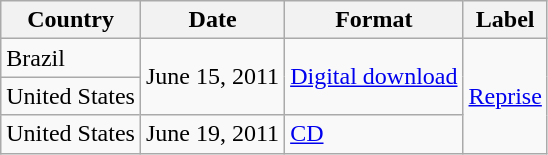<table class="wikitable plainrowheaders">
<tr>
<th>Country</th>
<th>Date</th>
<th>Format</th>
<th>Label</th>
</tr>
<tr>
<td>Brazil</td>
<td rowspan="2">June 15, 2011</td>
<td rowspan="2"><a href='#'>Digital download</a></td>
<td rowspan="3"><a href='#'>Reprise</a></td>
</tr>
<tr>
<td>United States</td>
</tr>
<tr>
<td>United States</td>
<td>June 19, 2011</td>
<td><a href='#'>CD</a></td>
</tr>
</table>
